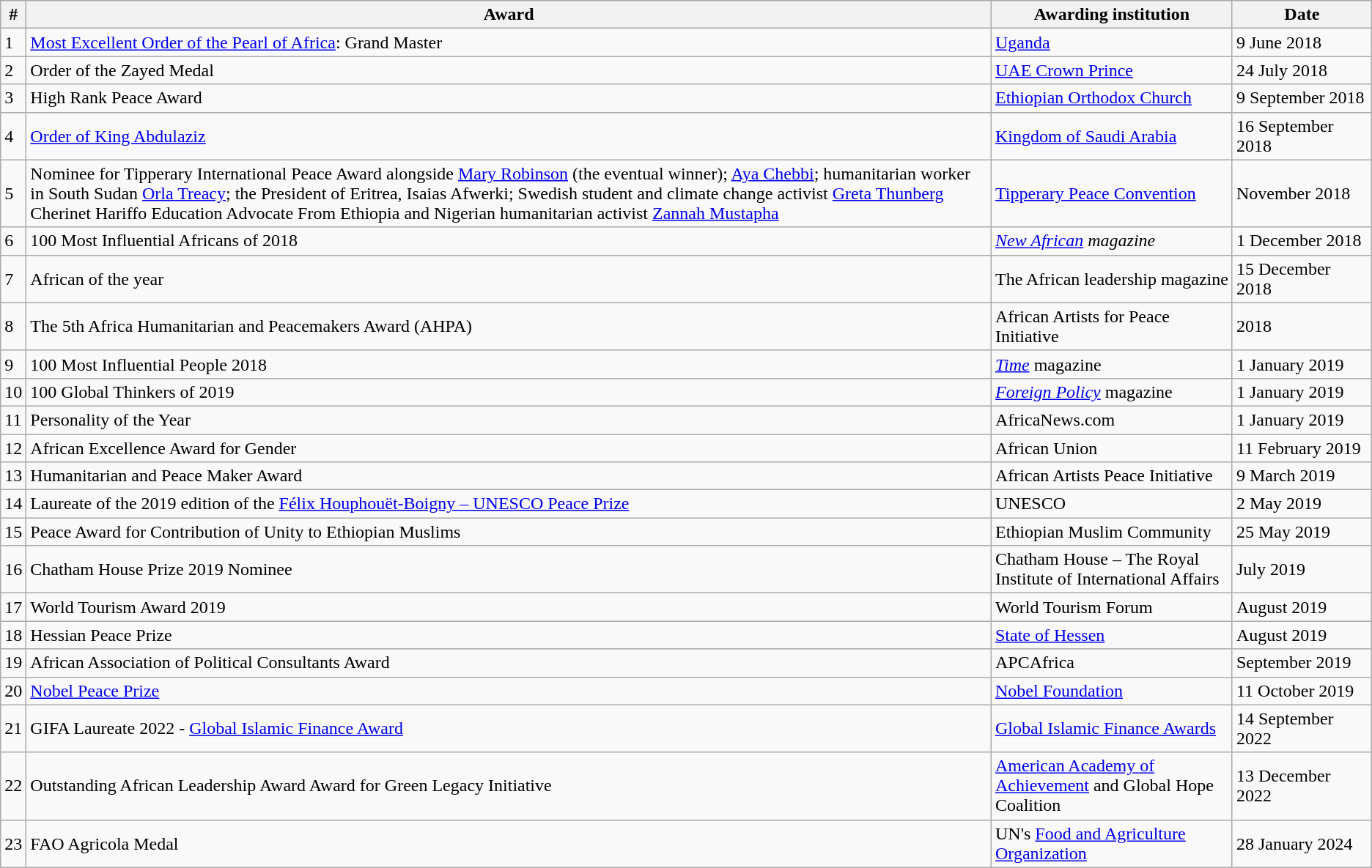<table class="wikitable">
<tr>
<th>#</th>
<th>Award</th>
<th>Awarding institution</th>
<th>Date</th>
</tr>
<tr>
<td>1</td>
<td><a href='#'>Most Excellent Order of the Pearl of Africa</a>: Grand Master</td>
<td><a href='#'>Uganda</a></td>
<td>9 June 2018</td>
</tr>
<tr>
<td>2</td>
<td>Order of the Zayed Medal</td>
<td><a href='#'>UAE Crown Prince</a></td>
<td>24 July 2018</td>
</tr>
<tr>
<td>3</td>
<td>High Rank Peace Award</td>
<td><a href='#'>Ethiopian Orthodox Church</a></td>
<td style="white-space: nowrap;">9 September 2018</td>
</tr>
<tr>
<td>4</td>
<td><a href='#'>Order of King Abdulaziz</a></td>
<td><a href='#'>Kingdom of Saudi Arabia</a></td>
<td>16 September 2018</td>
</tr>
<tr>
<td>5</td>
<td>Nominee for Tipperary International Peace Award alongside <a href='#'>Mary Robinson</a> (the eventual winner); <a href='#'>Aya Chebbi</a>; humanitarian worker in South Sudan <a href='#'>Orla Treacy</a>; the President of Eritrea, Isaias Afwerki; Swedish student and climate change activist <a href='#'>Greta Thunberg</a> Cherinet Hariffo Education Advocate From Ethiopia and Nigerian humanitarian activist <a href='#'>Zannah Mustapha</a></td>
<td><a href='#'>Tipperary Peace Convention</a></td>
<td>November 2018</td>
</tr>
<tr>
<td>6</td>
<td>100 Most Influential Africans of 2018</td>
<td><em><a href='#'>New African</a> magazine</em></td>
<td>1 December 2018</td>
</tr>
<tr>
<td>7</td>
<td>African of the year</td>
<td>The African leadership magazine</td>
<td>15 December 2018</td>
</tr>
<tr>
<td>8</td>
<td>The 5th Africa Humanitarian and Peacemakers Award (AHPA)</td>
<td>African Artists for Peace Initiative</td>
<td>2018</td>
</tr>
<tr>
<td>9</td>
<td>100 Most Influential People 2018</td>
<td><em><a href='#'>Time</a></em> magazine</td>
<td>1 January 2019</td>
</tr>
<tr>
<td>10</td>
<td>100 Global Thinkers of 2019</td>
<td><em><a href='#'>Foreign Policy</a></em> magazine</td>
<td>1 January 2019</td>
</tr>
<tr>
<td>11</td>
<td>Personality of the Year</td>
<td>AfricaNews.com</td>
<td>1 January 2019</td>
</tr>
<tr>
<td>12</td>
<td>African Excellence Award for Gender</td>
<td>African Union</td>
<td>11 February 2019</td>
</tr>
<tr>
<td>13</td>
<td>Humanitarian and Peace Maker Award</td>
<td>African Artists Peace Initiative</td>
<td>9 March 2019</td>
</tr>
<tr>
<td>14</td>
<td>Laureate of the 2019 edition of the <a href='#'>Félix Houphouët-Boigny – UNESCO Peace Prize</a></td>
<td>UNESCO</td>
<td>2 May 2019</td>
</tr>
<tr>
<td>15</td>
<td>Peace Award for Contribution of Unity to Ethiopian Muslims</td>
<td>Ethiopian Muslim Community</td>
<td>25 May 2019</td>
</tr>
<tr>
<td>16</td>
<td>Chatham House Prize 2019 Nominee</td>
<td>Chatham House – The Royal Institute of International Affairs</td>
<td>July 2019</td>
</tr>
<tr>
<td>17</td>
<td>World Tourism Award 2019</td>
<td>World Tourism Forum</td>
<td>August 2019</td>
</tr>
<tr>
<td>18</td>
<td>Hessian Peace Prize</td>
<td><a href='#'>State of Hessen</a></td>
<td>August 2019</td>
</tr>
<tr>
<td>19</td>
<td>African Association of Political Consultants Award</td>
<td>APCAfrica</td>
<td>September 2019</td>
</tr>
<tr>
<td>20</td>
<td><a href='#'>Nobel Peace Prize</a></td>
<td><a href='#'>Nobel Foundation</a></td>
<td>11 October 2019</td>
</tr>
<tr>
<td>21</td>
<td>GIFA Laureate 2022  - <a href='#'>Global Islamic Finance Award</a></td>
<td><a href='#'>Global Islamic Finance Awards</a></td>
<td>14 September 2022</td>
</tr>
<tr>
<td>22</td>
<td>Outstanding African Leadership Award Award for Green Legacy Initiative</td>
<td><a href='#'>American Academy of Achievement</a> and Global Hope Coalition</td>
<td>13 December 2022</td>
</tr>
<tr>
<td>23</td>
<td>FAO Agricola Medal</td>
<td>UN's <a href='#'>Food and Agriculture Organization</a></td>
<td>28 January 2024</td>
</tr>
</table>
